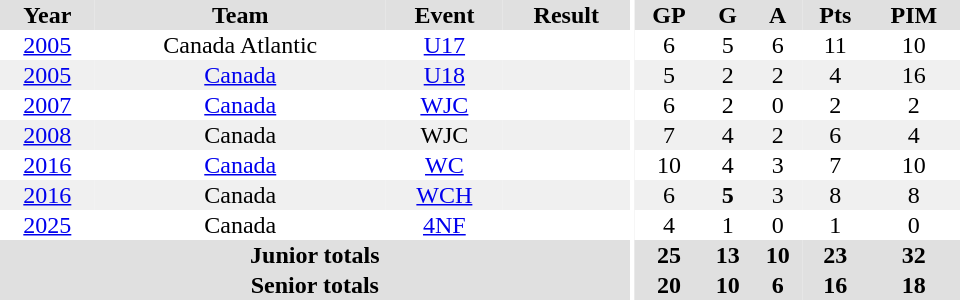<table border="0" cellpadding="1" cellspacing="0" style="text-align:center; width:40em;">
<tr bgcolor="#e0e0e0">
<th>Year</th>
<th>Team</th>
<th>Event</th>
<th>Result</th>
<th rowspan="100" bgcolor="#ffffff"></th>
<th>GP</th>
<th>G</th>
<th>A</th>
<th>Pts</th>
<th>PIM</th>
</tr>
<tr>
<td><a href='#'>2005</a></td>
<td>Canada Atlantic</td>
<td><a href='#'>U17</a></td>
<td></td>
<td>6</td>
<td>5</td>
<td>6</td>
<td>11</td>
<td>10</td>
</tr>
<tr bgcolor="#f0f0f0">
<td><a href='#'>2005</a></td>
<td><a href='#'>Canada</a></td>
<td><a href='#'>U18</a></td>
<td></td>
<td>5</td>
<td>2</td>
<td>2</td>
<td>4</td>
<td>16</td>
</tr>
<tr>
<td><a href='#'>2007</a></td>
<td><a href='#'>Canada</a></td>
<td><a href='#'>WJC</a></td>
<td></td>
<td>6</td>
<td>2</td>
<td>0</td>
<td>2</td>
<td>2</td>
</tr>
<tr bgcolor="#f0f0f0">
<td><a href='#'>2008</a></td>
<td>Canada</td>
<td>WJC</td>
<td></td>
<td>7</td>
<td>4</td>
<td>2</td>
<td>6</td>
<td>4</td>
</tr>
<tr>
<td><a href='#'>2016</a></td>
<td><a href='#'>Canada</a></td>
<td><a href='#'>WC</a></td>
<td></td>
<td>10</td>
<td>4</td>
<td>3</td>
<td>7</td>
<td>10</td>
</tr>
<tr bgcolor="#f0f0f0">
<td><a href='#'>2016</a></td>
<td>Canada</td>
<td><a href='#'>WCH</a></td>
<td></td>
<td>6</td>
<td><strong>5</strong></td>
<td>3</td>
<td>8</td>
<td>8</td>
</tr>
<tr>
<td><a href='#'>2025</a></td>
<td>Canada</td>
<td><a href='#'>4NF</a></td>
<td></td>
<td>4</td>
<td>1</td>
<td>0</td>
<td>1</td>
<td>0</td>
</tr>
<tr bgcolor="#e0e0e0">
<th colspan="4">Junior totals</th>
<th>25</th>
<th>13</th>
<th>10</th>
<th>23</th>
<th>32</th>
</tr>
<tr bgcolor="#e0e0e0">
<th colspan="4">Senior totals</th>
<th>20</th>
<th>10</th>
<th>6</th>
<th>16</th>
<th>18</th>
</tr>
</table>
